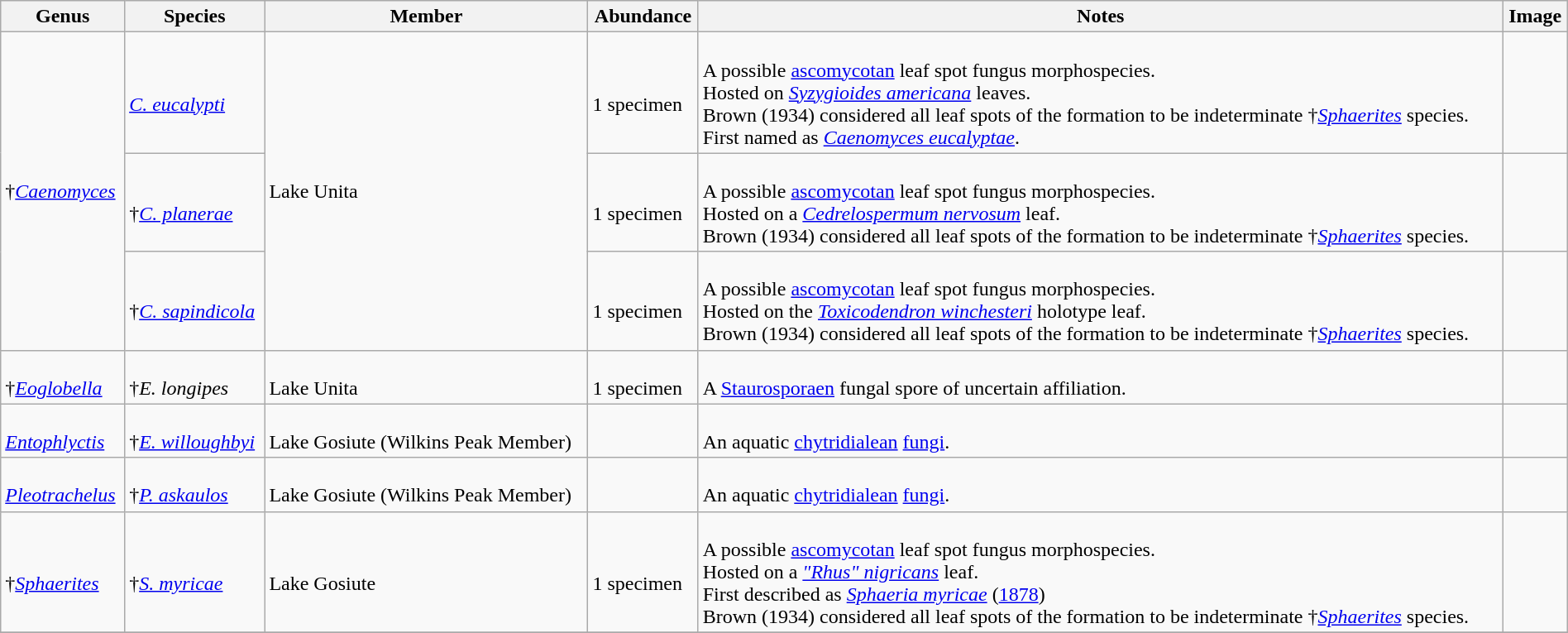<table class="wikitable" style="margin:auto;width:100%;">
<tr>
<th>Genus</th>
<th>Species</th>
<th>Member</th>
<th>Abundance</th>
<th>Notes</th>
<th>Image</th>
</tr>
<tr>
<td rowspan=3>†<em><a href='#'>Caenomyces</a></em></td>
<td><br><em><a href='#'>C. eucalypti</a></em> </td>
<td rowspan=3>Lake Unita</td>
<td><br>1 specimen</td>
<td><br>A possible <a href='#'>ascomycotan</a> leaf spot fungus morphospecies.<br>Hosted on <em><a href='#'>Syzygioides americana</a></em> leaves.<br>Brown (1934) considered all leaf spots of the formation to be indeterminate †<em><a href='#'>Sphaerites</a></em> species.<br>First named as <em><a href='#'>Caenomyces eucalyptae</a></em>.</td>
<td><br></td>
</tr>
<tr>
<td><br>†<em><a href='#'>C. planerae</a></em> </td>
<td><br>1 specimen</td>
<td><br>A possible <a href='#'>ascomycotan</a> leaf spot fungus morphospecies.<br>Hosted on a <em><a href='#'>Cedrelospermum nervosum</a></em> leaf.<br>Brown (1934) considered all leaf spots of the formation to be indeterminate †<em><a href='#'>Sphaerites</a></em> species.</td>
<td></td>
</tr>
<tr>
<td><br>†<em><a href='#'>C. sapindicola</a></em> </td>
<td><br>1 specimen</td>
<td><br>A possible <a href='#'>ascomycotan</a> leaf spot fungus morphospecies.<br>Hosted on the <em><a href='#'>Toxicodendron winchesteri</a></em> holotype leaf.<br>Brown (1934) considered all leaf spots of the formation to be indeterminate †<em><a href='#'>Sphaerites</a></em> species.</td>
<td><br></td>
</tr>
<tr>
<td><br>†<em><a href='#'>Eoglobella</a></em></td>
<td><br>†<em>E. longipes</em> </td>
<td><br>Lake Unita</td>
<td><br>1 specimen</td>
<td><br>A <a href='#'>Staurosporaen</a> fungal spore of uncertain affiliation.</td>
<td><br></td>
</tr>
<tr>
<td><br><em><a href='#'>Entophlyctis</a></em></td>
<td><br>†<em><a href='#'>E. willoughbyi</a></em> </td>
<td><br>Lake Gosiute (Wilkins Peak Member)</td>
<td></td>
<td><br>An aquatic <a href='#'>chytridialean</a> <a href='#'>fungi</a>.</td>
<td></td>
</tr>
<tr>
<td><br><em><a href='#'>Pleotrachelus</a></em></td>
<td><br>†<em><a href='#'>P. askaulos</a></em> </td>
<td><br>Lake Gosiute (Wilkins Peak Member)</td>
<td></td>
<td><br>An aquatic <a href='#'>chytridialean</a> <a href='#'>fungi</a>.</td>
<td></td>
</tr>
<tr>
<td><br>†<em><a href='#'>Sphaerites</a></em></td>
<td><br>†<em><a href='#'>S. myricae</a></em> </td>
<td><br>Lake Gosiute</td>
<td><br>1 specimen</td>
<td><br>A possible <a href='#'>ascomycotan</a> leaf spot fungus morphospecies.<br>Hosted on a <em><a href='#'>"Rhus" nigricans</a></em> leaf.<br>First described as <em><a href='#'>Sphaeria myricae</a></em> (<a href='#'>1878</a>)<br>Brown (1934) considered all leaf spots of the formation to be indeterminate †<em><a href='#'>Sphaerites</a></em> species.</td>
<td></td>
</tr>
<tr>
</tr>
</table>
